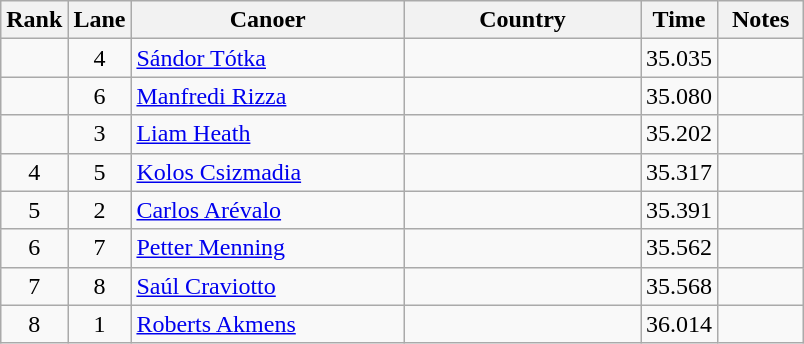<table class="wikitable" style="text-align:center;">
<tr>
<th width=30>Rank</th>
<th width=30>Lane</th>
<th width=175>Canoer</th>
<th width=150>Country</th>
<th width=30>Time</th>
<th width=50>Notes</th>
</tr>
<tr>
<td></td>
<td>4</td>
<td align=left><a href='#'>Sándor Tótka</a></td>
<td align=left></td>
<td>35.035</td>
<td></td>
</tr>
<tr>
<td></td>
<td>6</td>
<td align=left><a href='#'>Manfredi Rizza</a></td>
<td align=left></td>
<td>35.080</td>
<td></td>
</tr>
<tr>
<td></td>
<td>3</td>
<td align=left><a href='#'>Liam Heath</a></td>
<td align=left></td>
<td>35.202</td>
<td></td>
</tr>
<tr>
<td>4</td>
<td>5</td>
<td align=left><a href='#'>Kolos Csizmadia</a></td>
<td align=left></td>
<td>35.317</td>
<td></td>
</tr>
<tr>
<td>5</td>
<td>2</td>
<td align=left><a href='#'>Carlos Arévalo</a></td>
<td align=left></td>
<td>35.391</td>
<td></td>
</tr>
<tr>
<td>6</td>
<td>7</td>
<td align=left><a href='#'>Petter Menning</a></td>
<td align=left></td>
<td>35.562</td>
<td></td>
</tr>
<tr>
<td>7</td>
<td>8</td>
<td align=left><a href='#'>Saúl Craviotto</a></td>
<td align=left></td>
<td>35.568</td>
<td></td>
</tr>
<tr>
<td>8</td>
<td>1</td>
<td align=left><a href='#'>Roberts Akmens</a></td>
<td align=left></td>
<td>36.014</td>
<td></td>
</tr>
</table>
